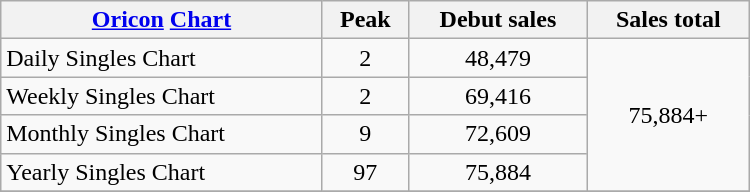<table class="wikitable" style="width:500px;">
<tr>
<th style="text-align:center;"><a href='#'>Oricon</a> <a href='#'>Chart</a></th>
<th style="text-align:center;">Peak</th>
<th style="text-align:center;">Debut sales</th>
<th style="text-align:center;">Sales total</th>
</tr>
<tr>
<td align="left">Daily Singles Chart</td>
<td style="text-align:center;">2</td>
<td style="text-align:center;" rowspan="1">48,479</td>
<td style="text-align:center;" rowspan="4">75,884+</td>
</tr>
<tr>
<td align="left">Weekly Singles Chart</td>
<td style="text-align:center;">2</td>
<td style="text-align:center;" rowspan="1">69,416</td>
</tr>
<tr>
<td align="left">Monthly Singles Chart</td>
<td style="text-align:center;">9</td>
<td style="text-align:center;" rowspan="1">72,609</td>
</tr>
<tr>
<td align="left">Yearly Singles Chart</td>
<td style="text-align:center;">97</td>
<td style="text-align:center;" rowspan="1">75,884</td>
</tr>
<tr>
</tr>
</table>
